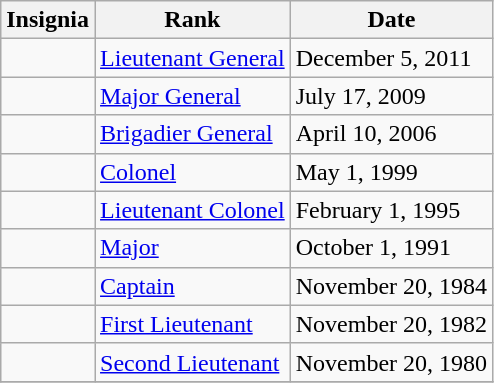<table class="wikitable">
<tr>
<th>Insignia</th>
<th>Rank</th>
<th>Date</th>
</tr>
<tr>
<td></td>
<td><a href='#'>Lieutenant General</a></td>
<td>December 5, 2011</td>
</tr>
<tr>
<td></td>
<td><a href='#'>Major General</a></td>
<td>July 17, 2009</td>
</tr>
<tr>
<td></td>
<td><a href='#'>Brigadier General</a></td>
<td>April 10, 2006</td>
</tr>
<tr>
<td></td>
<td><a href='#'>Colonel</a></td>
<td>May 1, 1999</td>
</tr>
<tr>
<td></td>
<td><a href='#'>Lieutenant Colonel</a></td>
<td>February 1, 1995</td>
</tr>
<tr>
<td></td>
<td><a href='#'>Major</a></td>
<td>October 1, 1991</td>
</tr>
<tr>
<td></td>
<td><a href='#'>Captain</a></td>
<td>November 20, 1984</td>
</tr>
<tr>
<td></td>
<td><a href='#'>First Lieutenant</a></td>
<td>November 20, 1982</td>
</tr>
<tr>
<td></td>
<td><a href='#'>Second Lieutenant</a></td>
<td>November 20, 1980</td>
</tr>
<tr>
</tr>
</table>
